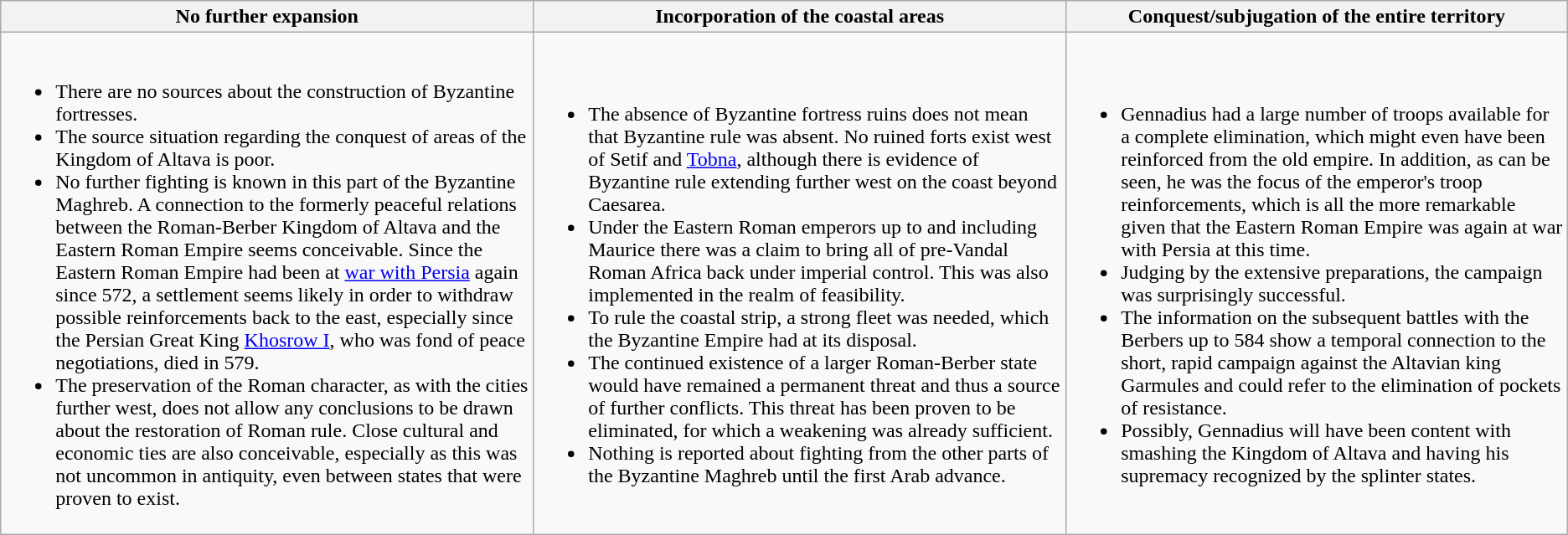<table class="wikitable toptextcells">
<tr>
<th style="width:34%">No further expansion</th>
<th style="width:34%">Incorporation of the coastal areas</th>
<th style="width:32%">Conquest/subjugation of the entire territory</th>
</tr>
<tr>
<td><br><ul><li>There are no sources about the construction of Byzantine fortresses.</li><li>The source situation regarding the conquest of areas of the Kingdom of Altava is poor.</li><li>No further fighting is known in this part of the Byzantine Maghreb. A connection to the formerly peaceful relations between the Roman-Berber Kingdom of Altava and the Eastern Roman Empire seems conceivable. Since the Eastern Roman Empire had been at <a href='#'>war with Persia</a> again since 572, a settlement seems likely in order to withdraw possible reinforcements back to the east, especially since the Persian Great King <a href='#'>Khosrow I</a>, who was fond of peace negotiations, died in 579.</li><li>The preservation of the Roman character, as with the cities further west, does not allow any conclusions to be drawn about the restoration of Roman rule. Close cultural and economic ties are also conceivable, especially as this was not uncommon in antiquity, even between states that were proven to exist.</li></ul></td>
<td><br><ul><li>The absence of Byzantine fortress ruins does not mean that Byzantine rule was absent. No ruined forts exist west of Setif and <a href='#'>Tobna</a>, although there is evidence of Byzantine rule extending further west on the coast beyond Caesarea.</li><li>Under the Eastern Roman emperors up to and including Maurice there was a claim to bring all of pre-Vandal Roman Africa back under imperial control. This was also implemented in the realm of feasibility.</li><li>To rule the coastal strip, a strong fleet was needed, which the Byzantine Empire had at its disposal.</li><li>The continued existence of a larger Roman-Berber state would have remained a permanent threat and thus a source of further conflicts. This threat has been proven to be eliminated, for which a weakening was already sufficient.</li><li>Nothing is reported about fighting from the other parts of the Byzantine Maghreb until the first Arab advance.</li></ul></td>
<td><br><ul><li>Gennadius had a large number of troops available for a complete elimination, which might even have been reinforced from the old empire. In addition, as can be seen, he was the focus of the emperor's troop reinforcements, which is all the more remarkable given that the Eastern Roman Empire was again at war with Persia at this time.</li><li>Judging by the extensive preparations, the campaign was surprisingly successful.</li><li>The information on the subsequent battles with the Berbers up to 584 show a temporal connection to the short, rapid campaign against the Altavian king Garmules and could refer to the elimination of pockets of resistance.</li><li>Possibly, Gennadius will have been content with smashing the Kingdom of Altava and having his supremacy recognized by the splinter states.</li></ul></td>
</tr>
</table>
